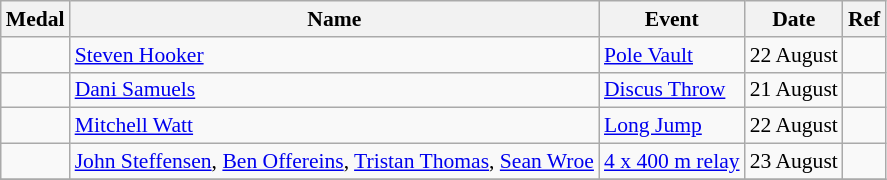<table class="wikitable" style="font-size:90%">
<tr>
<th>Medal</th>
<th>Name</th>
<th>Event</th>
<th>Date</th>
<th>Ref</th>
</tr>
<tr>
<td></td>
<td><a href='#'>Steven Hooker</a></td>
<td><a href='#'>Pole Vault</a></td>
<td>22 August</td>
<td><br></td>
</tr>
<tr>
<td></td>
<td><a href='#'>Dani Samuels</a></td>
<td><a href='#'>Discus Throw</a></td>
<td>21 August</td>
<td></td>
</tr>
<tr>
<td></td>
<td><a href='#'>Mitchell Watt</a></td>
<td><a href='#'>Long Jump</a></td>
<td>22 August</td>
<td></td>
</tr>
<tr>
<td></td>
<td><a href='#'>John Steffensen</a>, <a href='#'>Ben Offereins</a>, <a href='#'>Tristan Thomas</a>, <a href='#'>Sean Wroe</a></td>
<td><a href='#'>4 x 400 m relay</a></td>
<td>23 August</td>
<td></td>
</tr>
<tr>
</tr>
</table>
